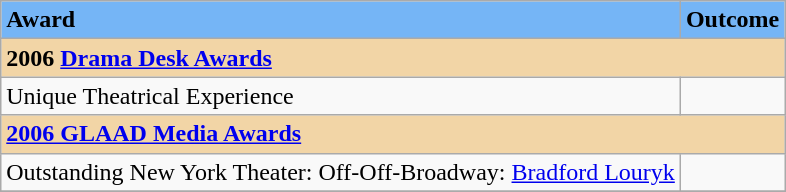<table class="wikitable">
<tr>
<td bgcolor="#75B5F6"><strong>Award</strong></td>
<td bgcolor="#75B5F6"><strong>Outcome</strong></td>
</tr>
<tr>
<td colspan="3" bgcolor="#F2D5A6"><strong>2006 <a href='#'>Drama Desk Awards</a></strong></td>
</tr>
<tr>
<td>Unique Theatrical Experience</td>
<td></td>
</tr>
<tr>
<td colspan="3" bgcolor="#F2D5A6"><strong><a href='#'>2006 GLAAD Media Awards</a></strong></td>
</tr>
<tr>
<td>Outstanding New York Theater: Off-Off-Broadway: <a href='#'>Bradford Louryk</a></td>
<td></td>
</tr>
<tr>
</tr>
</table>
